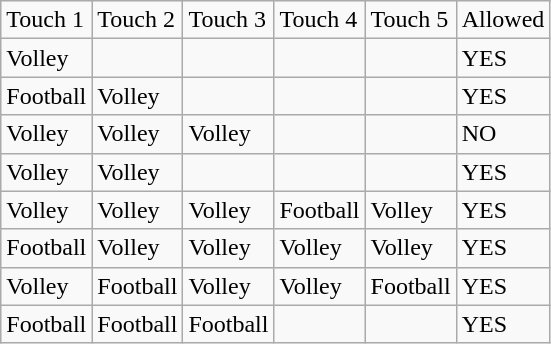<table class="wikitable">
<tr>
<td>Touch 1</td>
<td>Touch 2</td>
<td rowspan="1">Touch 3</td>
<td rowspan="1">Touch 4</td>
<td rowspan="1">Touch 5</td>
<td rowspan="1">Allowed</td>
</tr>
<tr>
<td>Volley</td>
<td></td>
<td rowspan="1"></td>
<td></td>
<td></td>
<td>YES</td>
</tr>
<tr>
<td>Football</td>
<td>Volley</td>
<td rowspan="1"></td>
<td></td>
<td></td>
<td>YES</td>
</tr>
<tr>
<td>Volley</td>
<td>Volley</td>
<td rowspan="1">Volley</td>
<td></td>
<td></td>
<td>NO</td>
</tr>
<tr>
<td>Volley</td>
<td>Volley</td>
<td></td>
<td></td>
<td></td>
<td>YES</td>
</tr>
<tr>
<td>Volley</td>
<td>Volley</td>
<td rowspan="1">Volley</td>
<td rowspan="1">Football</td>
<td rowspan="1">Volley</td>
<td>YES</td>
</tr>
<tr>
<td>Football</td>
<td>Volley</td>
<td rowspan="1">Volley</td>
<td rowspan="1">Volley</td>
<td rowspan="1">Volley</td>
<td>YES</td>
</tr>
<tr>
<td>Volley</td>
<td>Football</td>
<td rowspan="1">Volley</td>
<td rowspan="1">Volley</td>
<td rowspan="1">Football</td>
<td>YES</td>
</tr>
<tr>
<td>Football</td>
<td>Football</td>
<td rowspan="1">Football</td>
<td></td>
<td></td>
<td>YES</td>
</tr>
</table>
